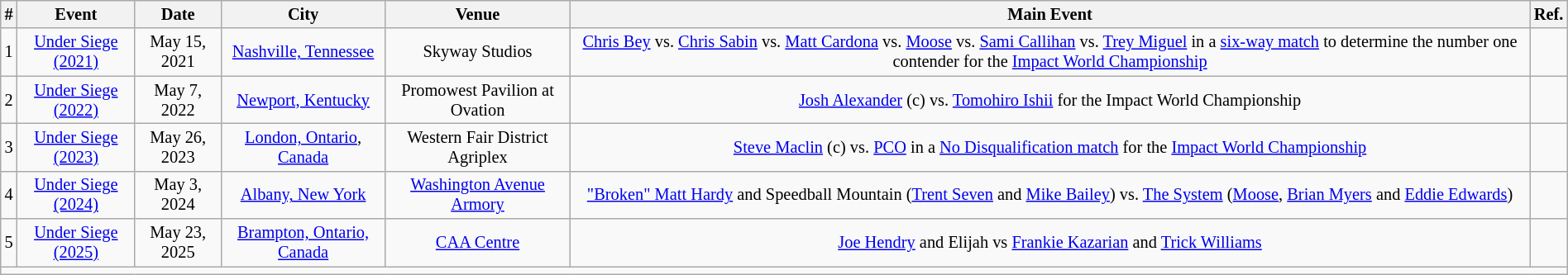<table class="mw-datatable wikitable sortable succession-box" style="font-size:85%; text-align:center;" width="100%">
<tr>
<th>#</th>
<th>Event</th>
<th>Date</th>
<th>City</th>
<th>Venue</th>
<th>Main Event</th>
<th>Ref.</th>
</tr>
<tr>
<td>1</td>
<td><a href='#'>Under Siege (2021)</a></td>
<td>May 15, 2021</td>
<td><a href='#'>Nashville, Tennessee</a></td>
<td>Skyway Studios</td>
<td><a href='#'>Chris Bey</a> vs. <a href='#'>Chris Sabin</a> vs. <a href='#'>Matt Cardona</a> vs. <a href='#'>Moose</a> vs. <a href='#'>Sami Callihan</a> vs. <a href='#'>Trey Miguel</a> in a <a href='#'>six-way match</a> to determine the number one contender for the <a href='#'>Impact World Championship</a></td>
<td></td>
</tr>
<tr>
<td>2</td>
<td><a href='#'>Under Siege (2022)</a></td>
<td>May 7, 2022</td>
<td><a href='#'>Newport, Kentucky</a></td>
<td>Promowest Pavilion at Ovation</td>
<td><a href='#'>Josh Alexander</a> (c) vs. <a href='#'>Tomohiro Ishii</a> for the Impact World Championship</td>
<td></td>
</tr>
<tr>
<td>3</td>
<td><a href='#'>Under Siege (2023)</a></td>
<td>May 26, 2023</td>
<td><a href='#'>London, Ontario</a>, <a href='#'>Canada</a></td>
<td>Western Fair District Agriplex</td>
<td><a href='#'>Steve Maclin</a> (c) vs. <a href='#'>PCO</a> in a <a href='#'>No Disqualification match</a> for the <a href='#'>Impact World Championship</a></td>
<td></td>
</tr>
<tr>
<td>4</td>
<td><a href='#'>Under Siege (2024)</a></td>
<td>May 3, 2024</td>
<td><a href='#'>Albany, New York</a></td>
<td><a href='#'>Washington Avenue Armory</a></td>
<td><a href='#'>"Broken" Matt Hardy</a> and Speedball Mountain (<a href='#'>Trent Seven</a> and <a href='#'>Mike Bailey</a>) vs. <a href='#'>The System</a> (<a href='#'>Moose</a>, <a href='#'>Brian Myers</a> and <a href='#'>Eddie Edwards</a>)</td>
<td></td>
</tr>
<tr>
<td>5</td>
<td><a href='#'>Under Siege (2025)</a></td>
<td>May 23, 2025</td>
<td><a href='#'>Brampton, Ontario, Canada</a></td>
<td><a href='#'>CAA Centre</a></td>
<td><a href='#'>Joe Hendry</a> and Elijah vs <a href='#'>Frankie Kazarian</a> and <a href='#'>Trick Williams</a></td>
<td></td>
</tr>
<tr>
<td colspan="11"></td>
</tr>
</table>
